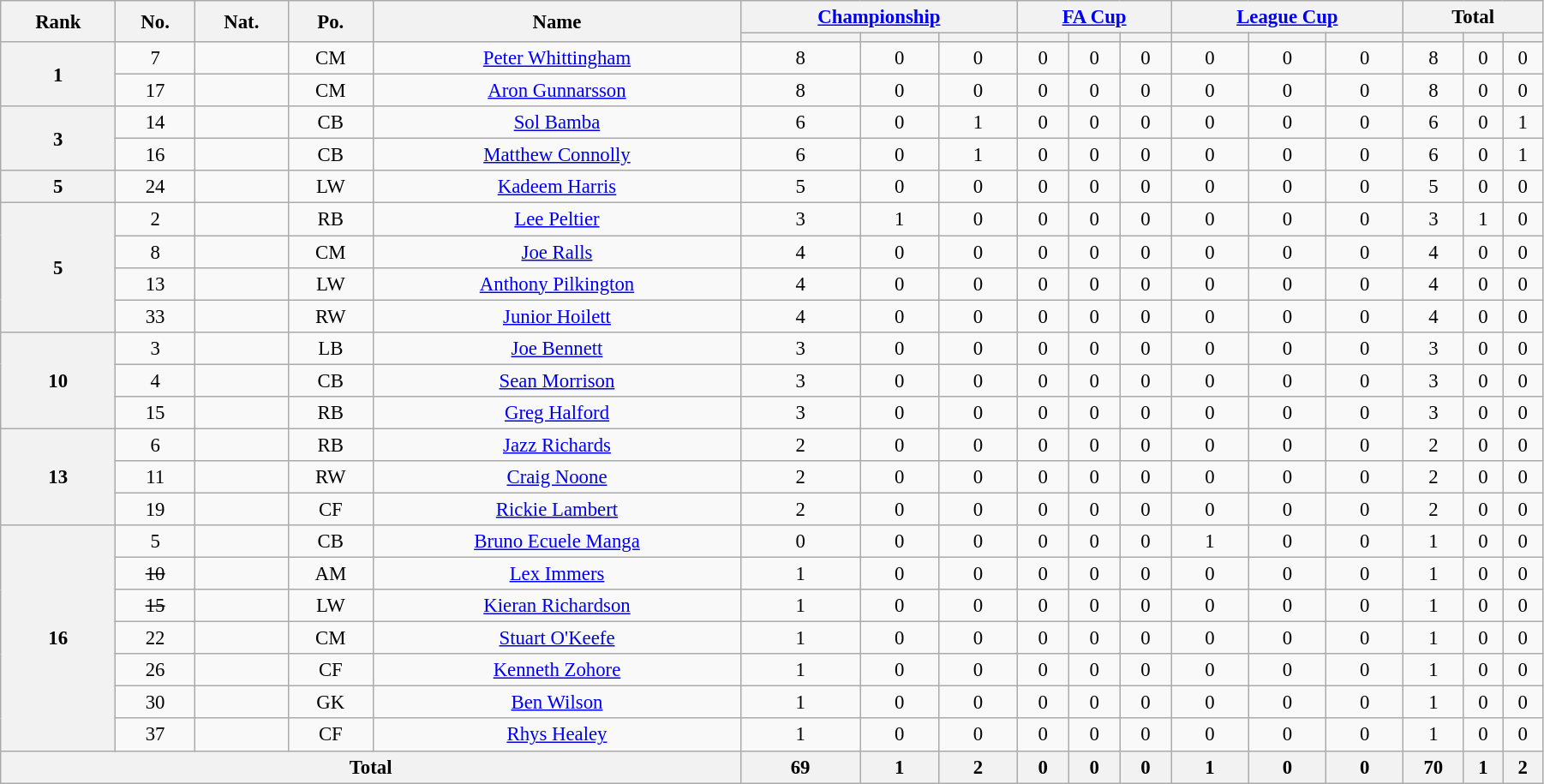<table class="wikitable" style="text-align:center; font-size:95%; width:95%;">
<tr>
<th rowspan=2>Rank</th>
<th rowspan=2>No.</th>
<th rowspan=2>Nat.</th>
<th rowspan=2>Po.</th>
<th rowspan=2>Name</th>
<th colspan=3><a href='#'>Championship</a></th>
<th colspan=3><a href='#'>FA Cup</a></th>
<th colspan=3><a href='#'>League Cup</a></th>
<th colspan=3>Total</th>
</tr>
<tr>
<th></th>
<th></th>
<th></th>
<th></th>
<th></th>
<th></th>
<th></th>
<th></th>
<th></th>
<th></th>
<th></th>
<th></th>
</tr>
<tr>
<th rowspan=2>1</th>
<td>7</td>
<td></td>
<td>CM</td>
<td><a href='#'>Peter Whittingham</a></td>
<td>8</td>
<td>0</td>
<td>0</td>
<td>0</td>
<td>0</td>
<td>0</td>
<td>0</td>
<td>0</td>
<td>0</td>
<td>8</td>
<td>0</td>
<td>0</td>
</tr>
<tr>
<td>17</td>
<td></td>
<td>CM</td>
<td><a href='#'>Aron Gunnarsson</a></td>
<td>8</td>
<td>0</td>
<td>0</td>
<td>0</td>
<td>0</td>
<td>0</td>
<td>0</td>
<td>0</td>
<td>0</td>
<td>8</td>
<td>0</td>
<td>0</td>
</tr>
<tr>
<th rowspan=2>3</th>
<td>14</td>
<td></td>
<td>CB</td>
<td><a href='#'>Sol Bamba</a></td>
<td>6</td>
<td>0</td>
<td>1</td>
<td>0</td>
<td>0</td>
<td>0</td>
<td>0</td>
<td>0</td>
<td>0</td>
<td>6</td>
<td>0</td>
<td>1</td>
</tr>
<tr>
<td>16</td>
<td></td>
<td>CB</td>
<td><a href='#'>Matthew Connolly</a></td>
<td>6</td>
<td>0</td>
<td>1</td>
<td>0</td>
<td>0</td>
<td>0</td>
<td>0</td>
<td>0</td>
<td>0</td>
<td>6</td>
<td>0</td>
<td>1</td>
</tr>
<tr>
<th rowspan=1>5</th>
<td>24</td>
<td></td>
<td>LW</td>
<td><a href='#'>Kadeem Harris</a></td>
<td>5</td>
<td>0</td>
<td>0</td>
<td>0</td>
<td>0</td>
<td>0</td>
<td>0</td>
<td>0</td>
<td>0</td>
<td>5</td>
<td>0</td>
<td>0</td>
</tr>
<tr>
<th rowspan=4>5</th>
<td>2</td>
<td></td>
<td>RB</td>
<td><a href='#'>Lee Peltier</a></td>
<td>3</td>
<td>1</td>
<td>0</td>
<td>0</td>
<td>0</td>
<td>0</td>
<td>0</td>
<td>0</td>
<td>0</td>
<td>3</td>
<td>1</td>
<td>0</td>
</tr>
<tr>
<td>8</td>
<td></td>
<td>CM</td>
<td><a href='#'>Joe Ralls</a></td>
<td>4</td>
<td>0</td>
<td>0</td>
<td>0</td>
<td>0</td>
<td>0</td>
<td>0</td>
<td>0</td>
<td>0</td>
<td>4</td>
<td>0</td>
<td>0</td>
</tr>
<tr>
<td>13</td>
<td></td>
<td>LW</td>
<td><a href='#'>Anthony Pilkington</a></td>
<td>4</td>
<td>0</td>
<td>0</td>
<td>0</td>
<td>0</td>
<td>0</td>
<td>0</td>
<td>0</td>
<td>0</td>
<td>4</td>
<td>0</td>
<td>0</td>
</tr>
<tr>
<td>33</td>
<td></td>
<td>RW</td>
<td><a href='#'>Junior Hoilett</a></td>
<td>4</td>
<td>0</td>
<td>0</td>
<td>0</td>
<td>0</td>
<td>0</td>
<td>0</td>
<td>0</td>
<td>0</td>
<td>4</td>
<td>0</td>
<td>0</td>
</tr>
<tr>
<th rowspan=3>10</th>
<td>3</td>
<td></td>
<td>LB</td>
<td><a href='#'>Joe Bennett</a></td>
<td>3</td>
<td>0</td>
<td>0</td>
<td>0</td>
<td>0</td>
<td>0</td>
<td>0</td>
<td>0</td>
<td>0</td>
<td>3</td>
<td>0</td>
<td>0</td>
</tr>
<tr>
<td>4</td>
<td></td>
<td>CB</td>
<td><a href='#'>Sean Morrison</a></td>
<td>3</td>
<td>0</td>
<td>0</td>
<td>0</td>
<td>0</td>
<td>0</td>
<td>0</td>
<td>0</td>
<td>0</td>
<td>3</td>
<td>0</td>
<td>0</td>
</tr>
<tr>
<td>15</td>
<td></td>
<td>RB</td>
<td><a href='#'>Greg Halford</a></td>
<td>3</td>
<td>0</td>
<td>0</td>
<td>0</td>
<td>0</td>
<td>0</td>
<td>0</td>
<td>0</td>
<td>0</td>
<td>3</td>
<td>0</td>
<td>0</td>
</tr>
<tr>
<th rowspan=3>13</th>
<td>6</td>
<td></td>
<td>RB</td>
<td><a href='#'>Jazz Richards</a></td>
<td>2</td>
<td>0</td>
<td>0</td>
<td>0</td>
<td>0</td>
<td>0</td>
<td>0</td>
<td>0</td>
<td>0</td>
<td>2</td>
<td>0</td>
<td>0</td>
</tr>
<tr>
<td>11</td>
<td></td>
<td>RW</td>
<td><a href='#'>Craig Noone</a></td>
<td>2</td>
<td>0</td>
<td>0</td>
<td>0</td>
<td>0</td>
<td>0</td>
<td>0</td>
<td>0</td>
<td>0</td>
<td>2</td>
<td>0</td>
<td>0</td>
</tr>
<tr>
<td>19</td>
<td></td>
<td>CF</td>
<td><a href='#'>Rickie Lambert</a></td>
<td>2</td>
<td>0</td>
<td>0</td>
<td>0</td>
<td>0</td>
<td>0</td>
<td>0</td>
<td>0</td>
<td>0</td>
<td>2</td>
<td>0</td>
<td>0</td>
</tr>
<tr>
<th rowspan=7>16</th>
<td>5</td>
<td></td>
<td>CB</td>
<td><a href='#'>Bruno Ecuele Manga</a></td>
<td>0</td>
<td>0</td>
<td>0</td>
<td>0</td>
<td>0</td>
<td>0</td>
<td>1</td>
<td>0</td>
<td>0</td>
<td>1</td>
<td>0</td>
<td>0</td>
</tr>
<tr>
<td><s>10</s></td>
<td></td>
<td>AM</td>
<td><a href='#'>Lex Immers</a></td>
<td>1</td>
<td>0</td>
<td>0</td>
<td>0</td>
<td>0</td>
<td>0</td>
<td>0</td>
<td>0</td>
<td>0</td>
<td>1</td>
<td>0</td>
<td>0</td>
</tr>
<tr>
<td><s>15</s></td>
<td></td>
<td>LW</td>
<td><a href='#'>Kieran Richardson</a></td>
<td>1</td>
<td>0</td>
<td>0</td>
<td>0</td>
<td>0</td>
<td>0</td>
<td>0</td>
<td>0</td>
<td>0</td>
<td>1</td>
<td>0</td>
<td>0</td>
</tr>
<tr>
<td>22</td>
<td></td>
<td>CM</td>
<td><a href='#'>Stuart O'Keefe</a></td>
<td>1</td>
<td>0</td>
<td>0</td>
<td>0</td>
<td>0</td>
<td>0</td>
<td>0</td>
<td>0</td>
<td>0</td>
<td>1</td>
<td>0</td>
<td>0</td>
</tr>
<tr>
<td>26</td>
<td></td>
<td>CF</td>
<td><a href='#'>Kenneth Zohore</a></td>
<td>1</td>
<td>0</td>
<td>0</td>
<td>0</td>
<td>0</td>
<td>0</td>
<td>0</td>
<td>0</td>
<td>0</td>
<td>1</td>
<td>0</td>
<td>0</td>
</tr>
<tr>
<td>30</td>
<td></td>
<td>GK</td>
<td><a href='#'>Ben Wilson</a></td>
<td>1</td>
<td>0</td>
<td>0</td>
<td>0</td>
<td>0</td>
<td>0</td>
<td>0</td>
<td>0</td>
<td>0</td>
<td>1</td>
<td>0</td>
<td>0</td>
</tr>
<tr>
<td>37</td>
<td></td>
<td>CF</td>
<td><a href='#'>Rhys Healey</a></td>
<td>1</td>
<td>0</td>
<td>0</td>
<td>0</td>
<td>0</td>
<td>0</td>
<td>0</td>
<td>0</td>
<td>0</td>
<td>1</td>
<td>0</td>
<td>0</td>
</tr>
<tr>
<th colspan=5>Total</th>
<th>69</th>
<th>1</th>
<th>2</th>
<th>0</th>
<th>0</th>
<th>0</th>
<th>1</th>
<th>0</th>
<th>0</th>
<th>70</th>
<th>1</th>
<th>2</th>
</tr>
</table>
